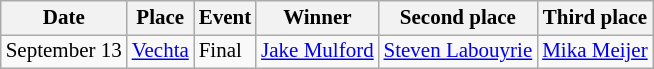<table class=wikitable style="font-size:14px">
<tr>
<th>Date</th>
<th>Place</th>
<th>Event</th>
<th>Winner</th>
<th>Second place</th>
<th>Third place</th>
</tr>
<tr>
<td>September 13</td>
<td> <a href='#'>Vechta</a></td>
<td>Final</td>
<td> <a href='#'>Jake Mulford</a></td>
<td> <a href='#'>Steven Labouyrie</a></td>
<td> <a href='#'>Mika Meijer</a></td>
</tr>
</table>
